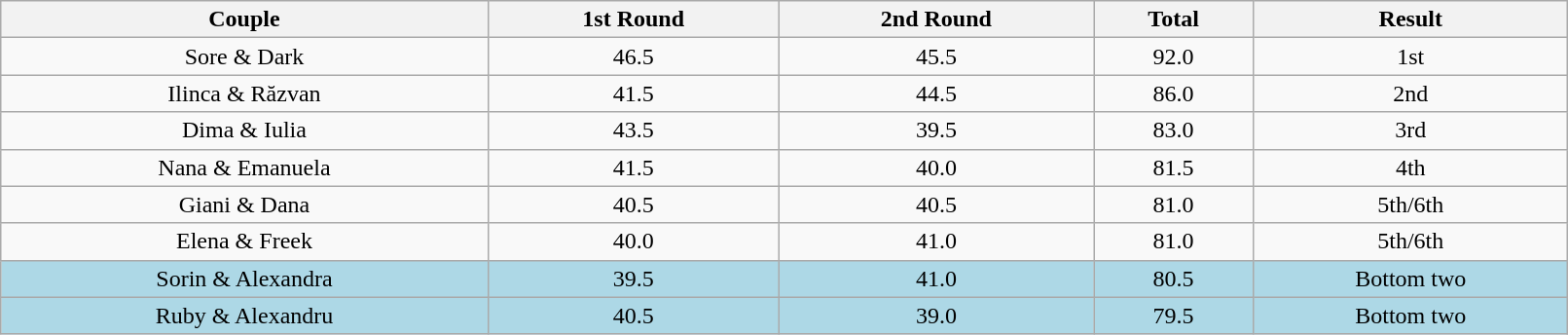<table class="wikitable" style="text-align: center; width:85%;">
<tr>
<th>Couple</th>
<th>1st Round</th>
<th>2nd Round</th>
<th>Total</th>
<th>Result</th>
</tr>
<tr>
<td>Sore & Dark</td>
<td>46.5</td>
<td>45.5</td>
<td>92.0</td>
<td>1st</td>
</tr>
<tr>
<td>Ilinca & Răzvan</td>
<td>41.5</td>
<td>44.5</td>
<td>86.0</td>
<td>2nd</td>
</tr>
<tr>
<td>Dima & Iulia</td>
<td>43.5</td>
<td>39.5</td>
<td>83.0</td>
<td>3rd</td>
</tr>
<tr>
<td>Nana & Emanuela</td>
<td>41.5</td>
<td>40.0</td>
<td>81.5</td>
<td>4th</td>
</tr>
<tr>
<td>Giani & Dana</td>
<td>40.5</td>
<td>40.5</td>
<td>81.0</td>
<td>5th/6th</td>
</tr>
<tr>
<td>Elena & Freek</td>
<td>40.0</td>
<td>41.0</td>
<td>81.0</td>
<td>5th/6th</td>
</tr>
<tr bgcolor=lightblue>
<td>Sorin & Alexandra</td>
<td>39.5</td>
<td>41.0</td>
<td>80.5</td>
<td>Bottom two</td>
</tr>
<tr bgcolor=lightblue>
<td>Ruby & Alexandru</td>
<td>40.5</td>
<td>39.0</td>
<td>79.5</td>
<td>Bottom two</td>
</tr>
</table>
